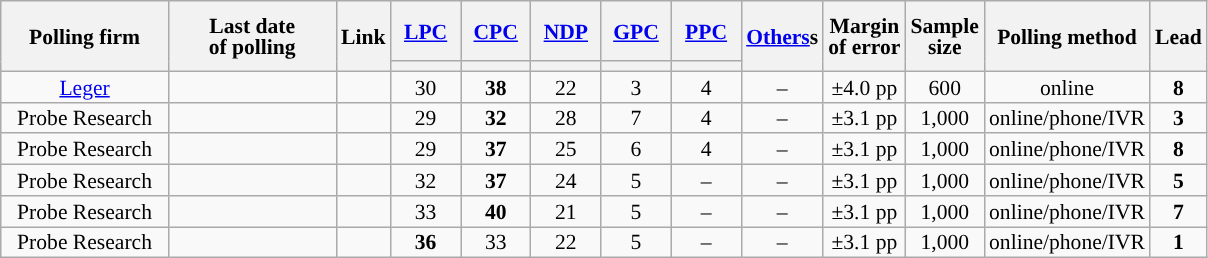<table class="wikitable sortable mw-datatable" style="text-align:center;font-size:90%;line-height:14px;">
<tr style="height:40px;">
<th style="width:105px;" rowspan="2">Polling firm</th>
<th style="width:105px;" rowspan="2">Last date<br>of polling</th>
<th rowspan="2">Link</th>
<th class="unsortable" style="width:40px;"><a href='#'>LPC</a></th>
<th class="unsortable" style="width:40px;"><a href='#'>CPC</a></th>
<th class="unsortable" style="width:40px;"><a href='#'>NDP</a></th>
<th class="unsortable" style="width:40px;"><a href='#'>GPC</a></th>
<th class="unsortable" style="width:40px;"><a href='#'>PPC</a></th>
<th rowspan="2" style="width:40px"><a href='#'>Others</a>s</th>
<th rowspan="2">Margin<br>of error</th>
<th rowspan="2">Sample<br>size</th>
<th rowspan="2">Polling method</th>
<th rowspan="2">Lead</th>
</tr>
<tr>
<th style="background:"></th>
<th style="background:"></th>
<th style="background:"></th>
<th style="background:"></th>
<th style="background:"></th>
</tr>
<tr>
<td><a href='#'>Leger</a></td>
<td></td>
<td></td>
<td>30</td>
<td><strong>38</strong></td>
<td>22</td>
<td>3</td>
<td>4</td>
<td>–</td>
<td>±4.0 pp</td>
<td>600</td>
<td>online</td>
<td><strong>8</strong></td>
</tr>
<tr>
<td>Probe Research</td>
<td></td>
<td></td>
<td>29</td>
<td><strong>32</strong></td>
<td>28</td>
<td>7</td>
<td>4</td>
<td>–</td>
<td>±3.1 pp</td>
<td>1,000</td>
<td>online/phone/IVR</td>
<td><strong>3</strong></td>
</tr>
<tr>
<td>Probe Research</td>
<td></td>
<td></td>
<td>29</td>
<td><strong>37</strong></td>
<td>25</td>
<td>6</td>
<td>4</td>
<td>–</td>
<td>±3.1 pp</td>
<td>1,000</td>
<td>online/phone/IVR</td>
<td><strong>8</strong></td>
</tr>
<tr>
<td>Probe Research</td>
<td></td>
<td></td>
<td>32</td>
<td><strong>37</strong></td>
<td>24</td>
<td>5</td>
<td>–</td>
<td>–</td>
<td>±3.1 pp</td>
<td>1,000</td>
<td>online/phone/IVR</td>
<td><strong>5</strong></td>
</tr>
<tr>
<td>Probe Research</td>
<td></td>
<td></td>
<td>33</td>
<td><strong>40</strong></td>
<td>21</td>
<td>5</td>
<td>–</td>
<td>–</td>
<td>±3.1 pp</td>
<td>1,000</td>
<td>online/phone/IVR</td>
<td><strong>7</strong></td>
</tr>
<tr>
<td>Probe Research</td>
<td></td>
<td></td>
<td><strong>36</strong></td>
<td>33</td>
<td>22</td>
<td>5</td>
<td>–</td>
<td>–</td>
<td>±3.1 pp</td>
<td>1,000</td>
<td>online/phone/IVR</td>
<td><strong>1</strong></td>
</tr>
</table>
